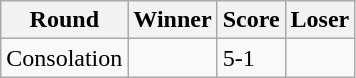<table class=wikitable>
<tr>
<th>Round</th>
<th>Winner</th>
<th>Score</th>
<th>Loser</th>
</tr>
<tr>
<td rowspan=2>Consolation</td>
<td></td>
<td>5-1</td>
<td></td>
</tr>
</table>
